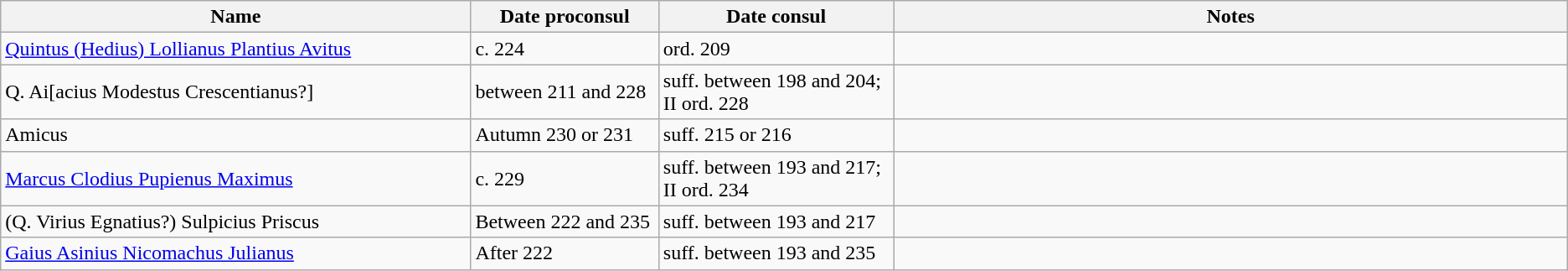<table class="wikitable">
<tr>
<th width=30%>Name</th>
<th width=12%>Date proconsul</th>
<th width=15%>Date consul</th>
<th width=43%>Notes</th>
</tr>
<tr>
<td><a href='#'>Quintus (Hedius) Lollianus Plantius Avitus</a></td>
<td>c. 224</td>
<td>ord. 209</td>
<td></td>
</tr>
<tr>
<td>Q. Ai[acius Modestus Crescentianus?]</td>
<td>between 211 and 228</td>
<td>suff. between 198 and 204; II ord. 228</td>
<td></td>
</tr>
<tr>
<td>Amicus</td>
<td>Autumn 230 or 231</td>
<td>suff. 215 or 216</td>
<td></td>
</tr>
<tr>
<td><a href='#'>Marcus Clodius Pupienus Maximus</a></td>
<td>c. 229</td>
<td>suff. between 193 and 217; II ord. 234</td>
<td></td>
</tr>
<tr>
<td>(Q. Virius Egnatius?) Sulpicius Priscus</td>
<td>Between 222 and 235</td>
<td>suff. between 193 and 217</td>
<td></td>
</tr>
<tr>
<td><a href='#'>Gaius Asinius Nicomachus Julianus</a></td>
<td>After 222</td>
<td>suff. between 193 and 235</td>
<td></td>
</tr>
</table>
